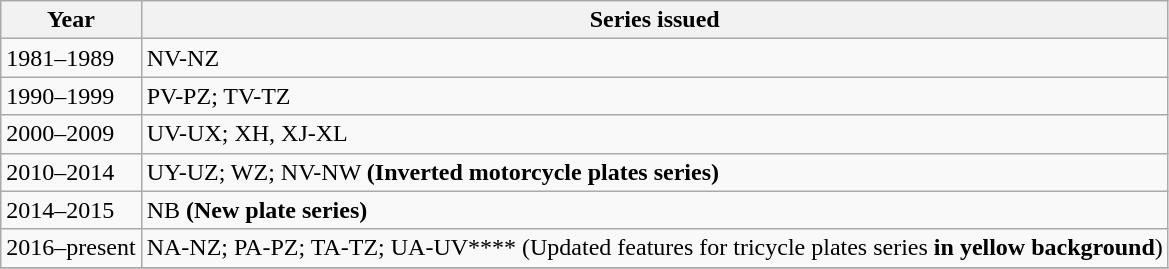<table class="wikitable">
<tr>
<th>Year</th>
<th>Series issued</th>
</tr>
<tr>
<td>1981–1989</td>
<td>NV-NZ</td>
</tr>
<tr>
<td>1990–1999</td>
<td>PV-PZ; TV-TZ</td>
</tr>
<tr>
<td>2000–2009</td>
<td>UV-UX; XH, XJ-XL</td>
</tr>
<tr>
<td>2010–2014</td>
<td>UY-UZ; WZ; NV-NW <strong>(Inverted motorcycle plates series)</strong></td>
</tr>
<tr>
<td>2014–2015</td>
<td>NB <strong>(New plate series)</strong></td>
</tr>
<tr>
<td>2016–present</td>
<td>NA-NZ; PA-PZ; TA-TZ; UA-UV**** (Updated features for tricycle plates series <strong>in yellow background</strong>)</td>
</tr>
<tr>
</tr>
</table>
